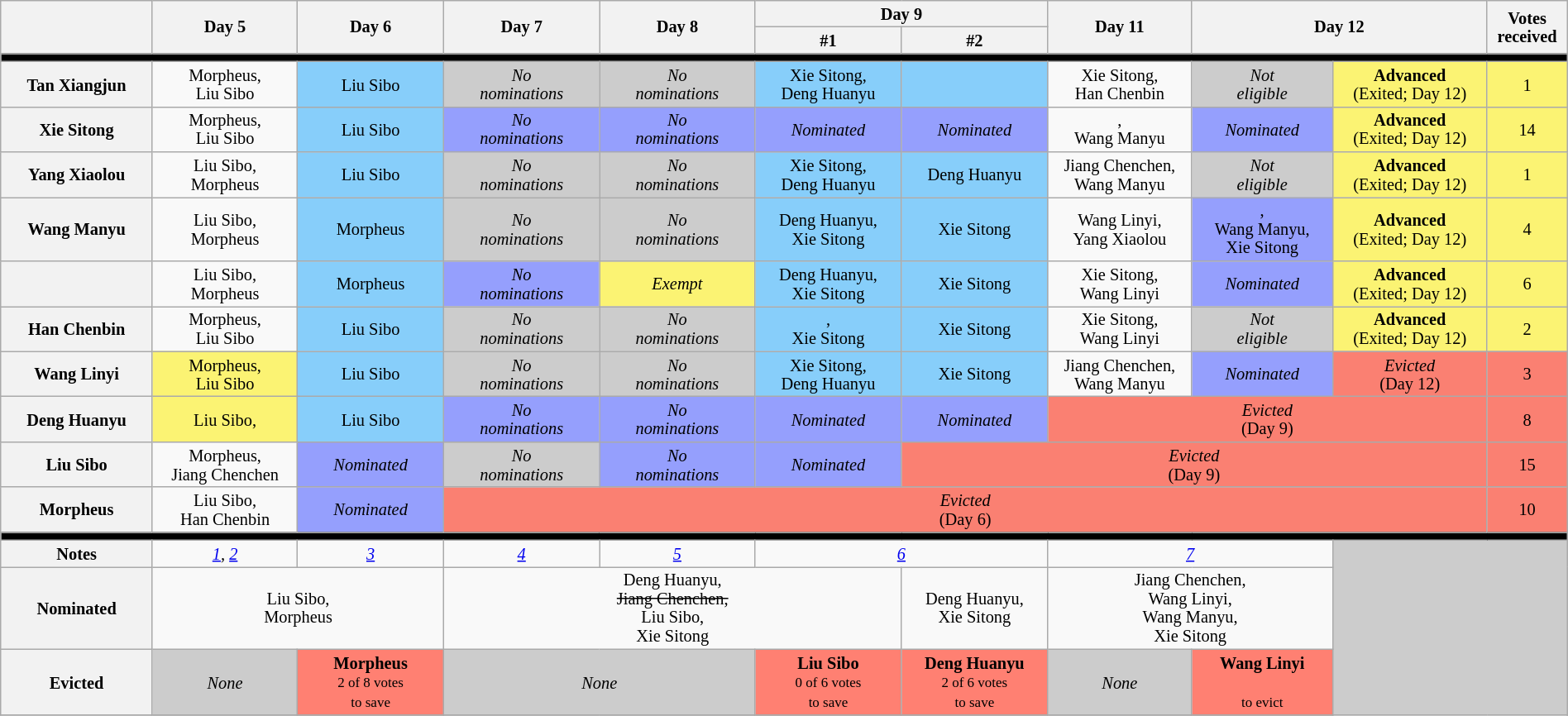<table class="wikitable" style="text-align:center; font-size:85%; line-height:15px; width:100%">
<tr>
<th rowspan="2" style="width:5%"></th>
<th rowspan="2" style="width:5%">Day 5</th>
<th rowspan="2" style="width:5%">Day 6</th>
<th rowspan="2" style="width:5%">Day 7</th>
<th rowspan="2" style="width:5%">Day 8</th>
<th colspan="2" style="width:10%">Day 9</th>
<th rowspan="2" style="width:5%">Day 11</th>
<th colspan="2" rowspan="2" style="width:10%">Day 12</th>
<th rowspan="2" style="width:1%">Votes<br>received</th>
</tr>
<tr>
<th style="width:5%">#1</th>
<th style="width:5%">#2</th>
</tr>
<tr>
<th colspan=11" style="background:#000"></th>
</tr>
<tr>
<th>Tan Xiangjun</th>
<td>Morpheus,<br>Liu Sibo</td>
<td style="background:#87CEFA">Liu Sibo</td>
<td style="background:#ccc"><em>No<br>nominations</em></td>
<td style="background:#ccc"><em>No<br>nominations</em></td>
<td style="background:#87CEFA">Xie Sitong,<br>Deng Huanyu</td>
<td style="background:#87CEFA"></td>
<td>Xie Sitong,<br>Han Chenbin</td>
<td style="background:#ccc"><em>Not<br>eligible</em></td>
<td style="background:#FBF373"><strong>Advanced</strong><br>(Exited; Day 12)</td>
<td style="background:#FBF373">1</td>
</tr>
<tr>
<th>Xie Sitong</th>
<td>Morpheus,<br>Liu Sibo</td>
<td style="background:#87CEFA">Liu Sibo</td>
<td style="background:#959ffd"><em>No<br>nominations</em></td>
<td style="background:#959ffd"><em>No<br>nominations</em></td>
<td style="background:#959ffd"><em>Nominated</em></td>
<td style="background:#959ffd"><em>Nominated</em></td>
<td>,<br>Wang Manyu</td>
<td style="background:#959ffd"><em>Nominated</em></td>
<td style="background:#FBF373"><strong>Advanced</strong><br>(Exited; Day 12)</td>
<td style="background:#FBF373">14</td>
</tr>
<tr>
<th>Yang Xiaolou</th>
<td>Liu Sibo,<br>Morpheus</td>
<td style="background:#87CEFA">Liu Sibo</td>
<td style="background:#ccc"><em>No<br>nominations</em></td>
<td style="background:#ccc"><em>No<br>nominations</em></td>
<td style="background:#87CEFA">Xie Sitong,<br>Deng Huanyu</td>
<td style="background:#87CEFA">Deng Huanyu</td>
<td>Jiang Chenchen,<br>Wang Manyu</td>
<td style="background:#ccc"><em>Not<br>eligible</em></td>
<td style="background:#FBF373"><strong>Advanced</strong><br>(Exited; Day 12)</td>
<td style="background:#FBF373">1</td>
</tr>
<tr>
<th>Wang Manyu</th>
<td>Liu Sibo,<br>Morpheus</td>
<td style="background:#87CEFA">Morpheus</td>
<td style="background:#ccc"><em>No<br>nominations</em></td>
<td style="background:#ccc"><em>No<br>nominations</em></td>
<td style="background:#87CEFA">Deng Huanyu,<br>Xie Sitong</td>
<td style="background:#87CEFA">Xie Sitong</td>
<td>Wang Linyi,<br>Yang Xiaolou</td>
<td style="background:#959ffd">,<br>Wang Manyu,<br>Xie Sitong</td>
<td style="background:#FBF373"><strong>Advanced</strong><br>(Exited; Day 12)</td>
<td style="background:#FBF373">4</td>
</tr>
<tr>
<th></th>
<td>Liu Sibo,<br>Morpheus</td>
<td style="background:#87CEFA">Morpheus</td>
<td style="background:#959ffd"><em>No<br>nominations</em></td>
<td style="background:#FBF373"><em>Exempt</em></td>
<td style="background:#87CEFA">Deng Huanyu,<br>Xie Sitong</td>
<td style="background:#87CEFA">Xie Sitong</td>
<td>Xie Sitong,<br>Wang Linyi</td>
<td style="background:#959ffd"><em>Nominated</em></td>
<td style="background:#FBF373"><strong>Advanced</strong><br>(Exited; Day 12)</td>
<td style="background:#FBF373">6</td>
</tr>
<tr>
<th>Han Chenbin</th>
<td>Morpheus,<br>Liu Sibo</td>
<td style="background:#87CEFA">Liu Sibo</td>
<td style="background:#ccc"><em>No<br>nominations</em></td>
<td style="background:#ccc"><em>No<br>nominations</em></td>
<td style="background:#87CEFA">,<br>Xie Sitong</td>
<td style="background:#87CEFA">Xie Sitong</td>
<td>Xie Sitong,<br>Wang Linyi</td>
<td style="background:#ccc"><em>Not<br>eligible</em></td>
<td style="background:#FBF373"><strong>Advanced</strong><br>(Exited; Day 12)</td>
<td style="background:#FBF373">2</td>
</tr>
<tr>
<th>Wang Linyi</th>
<td style="background:#FBF373">Morpheus,<br>Liu Sibo</td>
<td style="background:#87CEFA">Liu Sibo</td>
<td style="background:#ccc"><em>No<br>nominations</em></td>
<td style="background:#ccc"><em>No<br>nominations</em></td>
<td style="background:#87CEFA">Xie Sitong,<br>Deng Huanyu</td>
<td style="background:#87CEFA">Xie Sitong</td>
<td>Jiang Chenchen,<br>Wang Manyu</td>
<td style="background:#959ffd"><em>Nominated</em></td>
<td style="background:salmon"><em>Evicted</em><br>(Day 12)</td>
<td style="background:salmon">3</td>
</tr>
<tr>
<th>Deng Huanyu</th>
<td style="background:#FBF373">Liu Sibo,<br></td>
<td style="background:#87CEFA">Liu Sibo</td>
<td style="background:#959ffd"><em>No<br>nominations</em></td>
<td style="background:#959ffd"><em>No<br>nominations</em></td>
<td style="background:#959ffd"><em>Nominated</em></td>
<td style="background:#959ffd"><em>Nominated</em></td>
<td colspan="3" style="background:salmon"><em>Evicted</em><br>(Day 9)</td>
<td style="background:salmon">8</td>
</tr>
<tr>
<th>Liu Sibo</th>
<td>Morpheus,<br>Jiang Chenchen</td>
<td style="background:#959ffd"><em>Nominated</em></td>
<td style="background:#ccc"><em>No<br>nominations</em></td>
<td style="background:#959ffd"><em>No<br>nominations</em></td>
<td style="background:#959ffd"><em>Nominated</em></td>
<td colspan="4" style="background:salmon"><em>Evicted</em><br>(Day 9)</td>
<td style="background:salmon">15</td>
</tr>
<tr>
<th>Morpheus</th>
<td>Liu Sibo,<br>Han Chenbin</td>
<td style="background:#959ffd"><em>Nominated</em></td>
<td colspan="7" style="background:salmon"><em>Evicted</em><br>(Day 6)</td>
<td style="background:salmon">10</td>
</tr>
<tr>
<th colspan="11" style="background:#000"></th>
</tr>
<tr>
<th>Notes</th>
<td><em><a href='#'>1</a>, <a href='#'>2</a></em></td>
<td><em><a href='#'>3</a></em></td>
<td><em><a href='#'>4</a></em></td>
<td><em><a href='#'>5</a></em></td>
<td colspan="2"><em><a href='#'>6</a></em></td>
<td colspan="2"><em><a href='#'>7</a></em></td>
<td style="background:#ccc" rowspan="6" colspan="2"></td>
</tr>
<tr>
<th>Nominated</th>
<td colspan="2">Liu Sibo,<br>Morpheus</td>
<td colspan="3">Deng Huanyu,<br><s>Jiang Chenchen,</s><br>Liu Sibo,<br>Xie Sitong</td>
<td>Deng Huanyu,<br>Xie Sitong</td>
<td colspan="2">Jiang Chenchen,<br>Wang Linyi,<br>Wang Manyu,<br>Xie Sitong</td>
</tr>
<tr>
<th>Evicted</th>
<td style="background:#ccc"><em>None</em></td>
<td style="background:#FF8072"><strong>Morpheus</strong><br><small>2 of 8 votes<br>to save</small></td>
<td colspan="2" style="background:#ccc"><em>None</em></td>
<td style="background:#FF8072"><strong>Liu Sibo</strong><br><small>0 of 6 votes<br>to save</small></td>
<td style="background:#FF8072"><strong>Deng Huanyu</strong><br><small>2 of 6 votes<br>to save</small></td>
<td style="background:#ccc"><em>None</em></td>
<td style="background:#FF8072"><strong>Wang Linyi</strong><br><small><br>to evict</small></td>
</tr>
<tr>
</tr>
</table>
